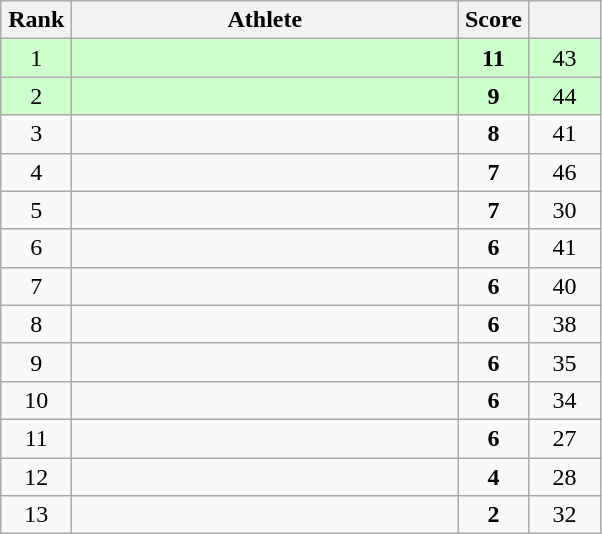<table class=wikitable style="text-align:center">
<tr>
<th width=40>Rank</th>
<th width=250>Athlete</th>
<th width=40>Score</th>
<th width=40></th>
</tr>
<tr bgcolor="#ccffcc">
<td>1</td>
<td align=left></td>
<td><strong>11</strong></td>
<td>43</td>
</tr>
<tr bgcolor="#ccffcc">
<td>2</td>
<td align=left></td>
<td><strong>9</strong></td>
<td>44</td>
</tr>
<tr>
<td>3</td>
<td align=left></td>
<td><strong>8</strong></td>
<td>41</td>
</tr>
<tr>
<td>4</td>
<td align=left></td>
<td><strong>7</strong></td>
<td>46</td>
</tr>
<tr>
<td>5</td>
<td align=left></td>
<td><strong>7</strong></td>
<td>30</td>
</tr>
<tr>
<td>6</td>
<td align=left></td>
<td><strong>6</strong></td>
<td>41</td>
</tr>
<tr>
<td>7</td>
<td align=left></td>
<td><strong>6</strong></td>
<td>40</td>
</tr>
<tr>
<td>8</td>
<td align=left></td>
<td><strong>6</strong></td>
<td>38</td>
</tr>
<tr>
<td>9</td>
<td align=left></td>
<td><strong>6</strong></td>
<td>35</td>
</tr>
<tr>
<td>10</td>
<td align=left></td>
<td><strong>6</strong></td>
<td>34</td>
</tr>
<tr>
<td>11</td>
<td align=left></td>
<td><strong>6</strong></td>
<td>27</td>
</tr>
<tr>
<td>12</td>
<td align=left></td>
<td><strong>4</strong></td>
<td>28</td>
</tr>
<tr>
<td>13</td>
<td align=left></td>
<td><strong>2</strong></td>
<td>32</td>
</tr>
</table>
